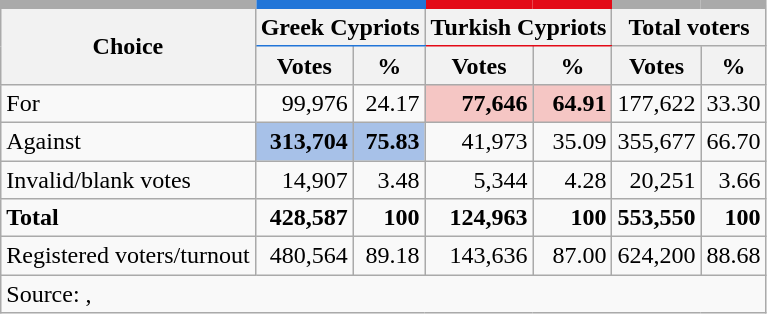<table class=wikitable style=text-align:right>
<tr>
<th rowspan=2 style="border-top-width:6px;">Choice</th>
<th colspan=2 style="border-top:solid 6px #2175d8; border-bottom-color:#2175d8">Greek Cypriots</th>
<th colspan=2 style="border-top:solid 6px #e30a17; border-bottom-color:#e30a17">Turkish Cypriots</th>
<th colspan=2 style="border-top-width:6px">Total voters</th>
</tr>
<tr>
<th>Votes</th>
<th>%</th>
<th>Votes</th>
<th>%</th>
<th>Votes</th>
<th>%</th>
</tr>
<tr>
<td align=left>For</td>
<td>99,976</td>
<td>24.17</td>
<td style="background-color:#f5c6c4; font-weight:bold">77,646</td>
<td style="background-color:#f5c6c4; font-weight:bold">64.91</td>
<td>177,622</td>
<td>33.30</td>
</tr>
<tr>
<td align=left>Against</td>
<td style="background-color:#a7c1e8; font-weight:bold">313,704</td>
<td style="background-color:#a7c1e8; font-weight:bold">75.83</td>
<td>41,973</td>
<td>35.09</td>
<td>355,677</td>
<td>66.70</td>
</tr>
<tr>
<td align=left>Invalid/blank votes</td>
<td>14,907</td>
<td>3.48</td>
<td>5,344</td>
<td>4.28</td>
<td>20,251</td>
<td>3.66</td>
</tr>
<tr>
<td align=left><strong>Total</strong></td>
<td><strong>428,587</strong></td>
<td><strong>100</strong></td>
<td><strong>124,963</strong></td>
<td><strong>100</strong></td>
<td><strong>553,550</strong></td>
<td><strong>100</strong></td>
</tr>
<tr>
<td align=left>Registered voters/turnout</td>
<td>480,564</td>
<td>89.18</td>
<td>143,636</td>
<td>87.00</td>
<td>624,200</td>
<td>88.68</td>
</tr>
<tr>
<td align=left colspan=7>Source: , </td>
</tr>
</table>
